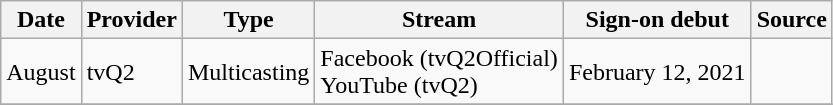<table class="wikitable">
<tr>
<th>Date</th>
<th>Provider</th>
<th>Type</th>
<th>Stream</th>
<th>Sign-on debut</th>
<th>Source</th>
</tr>
<tr>
<td>August</td>
<td>tvQ2</td>
<td>Multicasting</td>
<td>Facebook (tvQ2Official)<br>YouTube (tvQ2)</td>
<td>February 12, 2021</td>
<td></td>
</tr>
<tr>
</tr>
</table>
